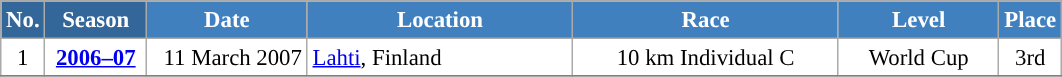<table class="wikitable sortable" style="font-size:95%; text-align:center; border:grey solid 1px; border-collapse:collapse; background:#ffffff;">
<tr style="background:#efefef;">
<th style="background-color:#369; color:white;">No.</th>
<th style="background-color:#369; color:white;">Season</th>
<th style="background-color:#4180be; color:white; width:100px;">Date</th>
<th style="background-color:#4180be; color:white; width:170px;">Location</th>
<th style="background-color:#4180be; color:white; width:170px;">Race</th>
<th style="background-color:#4180be; color:white; width:100px;">Level</th>
<th style="background-color:#4180be; color:white;">Place</th>
</tr>
<tr>
<td align=center>1</td>
<td rowspan=1 align=center><strong> <a href='#'>2006–07</a> </strong></td>
<td align=right>11 March 2007</td>
<td align=left> <a href='#'>Lahti</a>, Finland</td>
<td>10 km Individual C</td>
<td>World Cup</td>
<td>3rd</td>
</tr>
<tr>
</tr>
</table>
